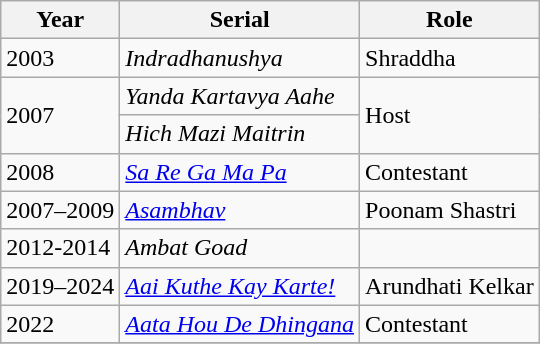<table class="wikitable">
<tr>
<th>Year</th>
<th>Serial</th>
<th>Role</th>
</tr>
<tr>
<td>2003</td>
<td><em>Indradhanushya</em></td>
<td>Shraddha</td>
</tr>
<tr>
<td rowspan = "2">2007</td>
<td><em>Yanda Kartavya Aahe</em></td>
<td rowspan = "2">Host</td>
</tr>
<tr>
<td><em>Hich Mazi Maitrin</em></td>
</tr>
<tr>
<td>2008</td>
<td><em><a href='#'>Sa Re Ga Ma Pa</a></em></td>
<td>Contestant</td>
</tr>
<tr>
<td>2007–2009</td>
<td><em><a href='#'>Asambhav</a></em></td>
<td>Poonam Shastri</td>
</tr>
<tr>
<td>2012-2014</td>
<td><em>Ambat Goad</em></td>
<td></td>
</tr>
<tr>
<td>2019–2024</td>
<td><em><a href='#'>Aai Kuthe Kay Karte!</a></em></td>
<td>Arundhati Kelkar</td>
</tr>
<tr>
<td>2022</td>
<td><em><a href='#'>Aata Hou De Dhingana</a></em></td>
<td>Contestant</td>
</tr>
<tr>
</tr>
</table>
